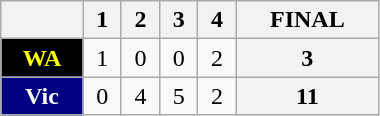<table class=wikitable style="width:20%;15%;15%;15%;15%;20%">
<tr>
<th></th>
<th>1</th>
<th>2</th>
<th>3</th>
<th>4</th>
<th>FINAL</th>
</tr>
<tr>
<th style="background:black; color:yellow">WA</th>
<td align=center>1</td>
<td align=center>0</td>
<td align=center>0</td>
<td align=center>2</td>
<th>3</th>
</tr>
<tr>
<th style="background:navy; color:white">Vic</th>
<td align=center>0</td>
<td align=center>4</td>
<td align=center>5</td>
<td align=center>2</td>
<th>11</th>
</tr>
</table>
